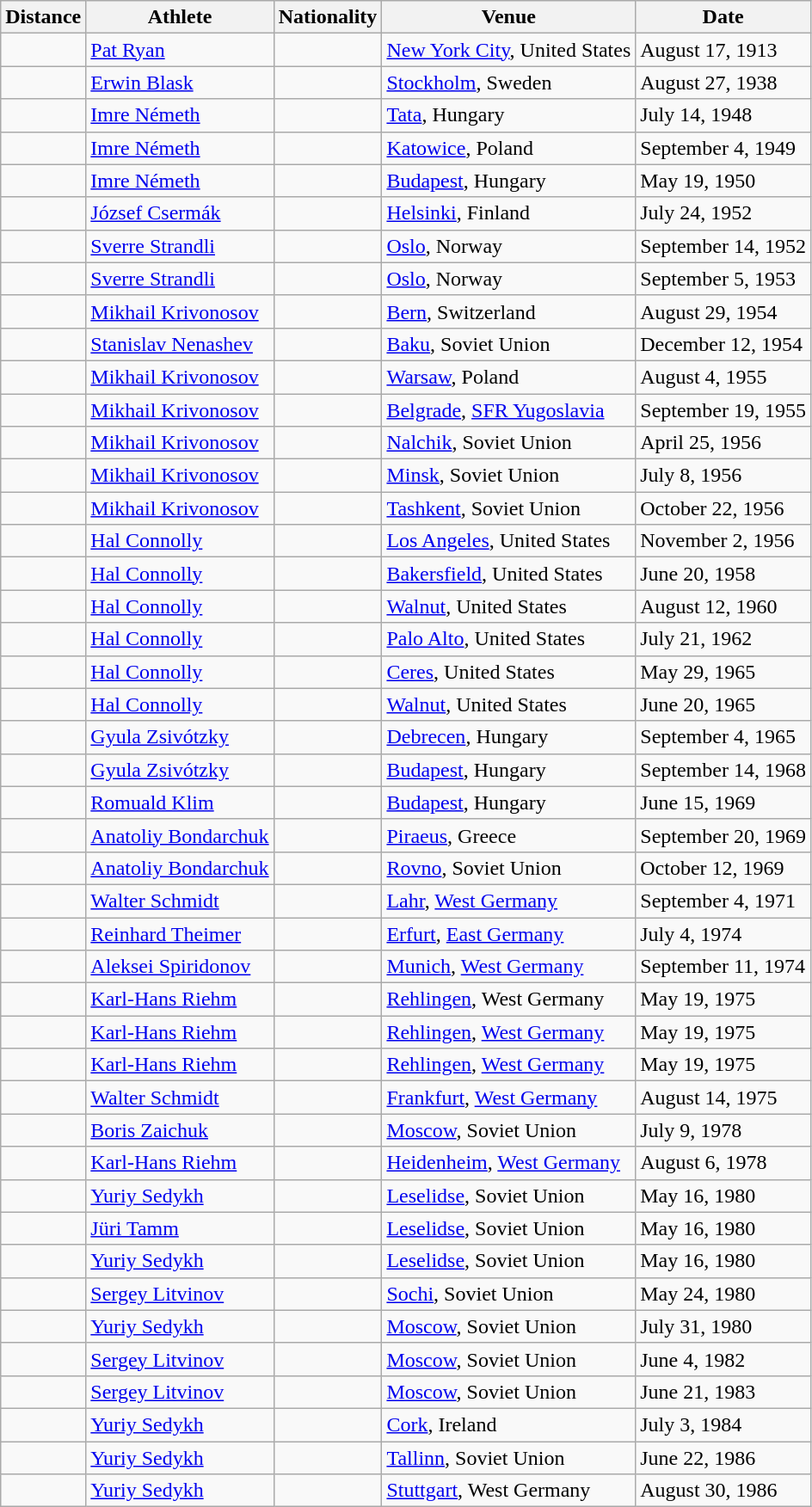<table class="wikitable sortable" border="1">
<tr>
<th>Distance</th>
<th>Athlete</th>
<th>Nationality</th>
<th>Venue</th>
<th>Date</th>
</tr>
<tr>
<td></td>
<td><a href='#'>Pat Ryan</a></td>
<td></td>
<td><a href='#'>New York City</a>, United States</td>
<td>August 17, 1913</td>
</tr>
<tr>
<td></td>
<td><a href='#'>Erwin Blask</a></td>
<td></td>
<td><a href='#'>Stockholm</a>, Sweden</td>
<td>August 27, 1938</td>
</tr>
<tr>
<td></td>
<td><a href='#'>Imre Németh</a></td>
<td></td>
<td><a href='#'>Tata</a>, Hungary</td>
<td>July 14, 1948</td>
</tr>
<tr>
<td></td>
<td><a href='#'>Imre Németh</a></td>
<td></td>
<td><a href='#'>Katowice</a>, Poland</td>
<td>September 4, 1949</td>
</tr>
<tr>
<td></td>
<td><a href='#'>Imre Németh</a></td>
<td></td>
<td><a href='#'>Budapest</a>, Hungary</td>
<td>May 19, 1950</td>
</tr>
<tr>
<td></td>
<td><a href='#'>József Csermák</a></td>
<td></td>
<td><a href='#'>Helsinki</a>, Finland</td>
<td>July 24, 1952</td>
</tr>
<tr>
<td></td>
<td><a href='#'>Sverre Strandli</a></td>
<td></td>
<td><a href='#'>Oslo</a>, Norway</td>
<td>September 14, 1952</td>
</tr>
<tr>
<td></td>
<td><a href='#'>Sverre Strandli</a></td>
<td></td>
<td><a href='#'>Oslo</a>, Norway</td>
<td>September 5, 1953</td>
</tr>
<tr>
<td></td>
<td><a href='#'>Mikhail Krivonosov</a></td>
<td></td>
<td><a href='#'>Bern</a>, Switzerland</td>
<td>August 29, 1954</td>
</tr>
<tr>
<td></td>
<td><a href='#'>Stanislav Nenashev</a></td>
<td></td>
<td><a href='#'>Baku</a>, Soviet Union</td>
<td>December 12, 1954</td>
</tr>
<tr>
<td></td>
<td><a href='#'>Mikhail Krivonosov</a></td>
<td></td>
<td><a href='#'>Warsaw</a>, Poland</td>
<td>August 4, 1955</td>
</tr>
<tr>
<td></td>
<td><a href='#'>Mikhail Krivonosov</a></td>
<td></td>
<td><a href='#'>Belgrade</a>, <a href='#'>SFR Yugoslavia</a></td>
<td>September 19, 1955</td>
</tr>
<tr>
<td></td>
<td><a href='#'>Mikhail Krivonosov</a></td>
<td></td>
<td><a href='#'>Nalchik</a>, Soviet Union</td>
<td>April 25, 1956</td>
</tr>
<tr>
<td></td>
<td><a href='#'>Mikhail Krivonosov</a></td>
<td></td>
<td><a href='#'>Minsk</a>, Soviet Union</td>
<td>July 8, 1956</td>
</tr>
<tr>
<td></td>
<td><a href='#'>Mikhail Krivonosov</a></td>
<td></td>
<td><a href='#'>Tashkent</a>, Soviet Union</td>
<td>October 22, 1956</td>
</tr>
<tr>
<td></td>
<td><a href='#'>Hal Connolly</a></td>
<td></td>
<td><a href='#'>Los Angeles</a>, United States</td>
<td>November 2, 1956</td>
</tr>
<tr>
<td></td>
<td><a href='#'>Hal Connolly</a></td>
<td></td>
<td><a href='#'>Bakersfield</a>, United States</td>
<td>June 20, 1958</td>
</tr>
<tr>
<td></td>
<td><a href='#'>Hal Connolly</a></td>
<td></td>
<td><a href='#'>Walnut</a>, United States</td>
<td>August 12, 1960</td>
</tr>
<tr>
<td></td>
<td><a href='#'>Hal Connolly</a></td>
<td></td>
<td><a href='#'>Palo Alto</a>, United States</td>
<td>July 21, 1962</td>
</tr>
<tr>
<td></td>
<td><a href='#'>Hal Connolly</a></td>
<td></td>
<td><a href='#'>Ceres</a>, United States</td>
<td>May 29, 1965</td>
</tr>
<tr>
<td></td>
<td><a href='#'>Hal Connolly</a></td>
<td></td>
<td><a href='#'>Walnut</a>, United States</td>
<td>June 20, 1965</td>
</tr>
<tr>
<td></td>
<td><a href='#'>Gyula Zsivótzky</a></td>
<td></td>
<td><a href='#'>Debrecen</a>, Hungary</td>
<td>September 4, 1965</td>
</tr>
<tr>
<td></td>
<td><a href='#'>Gyula Zsivótzky</a></td>
<td></td>
<td><a href='#'>Budapest</a>, Hungary</td>
<td>September 14, 1968</td>
</tr>
<tr>
<td></td>
<td><a href='#'>Romuald Klim</a></td>
<td></td>
<td><a href='#'>Budapest</a>, Hungary</td>
<td>June 15, 1969</td>
</tr>
<tr>
<td></td>
<td><a href='#'>Anatoliy Bondarchuk</a></td>
<td></td>
<td><a href='#'>Piraeus</a>, Greece</td>
<td>September 20, 1969</td>
</tr>
<tr>
<td></td>
<td><a href='#'>Anatoliy Bondarchuk</a></td>
<td></td>
<td><a href='#'>Rovno</a>, Soviet Union</td>
<td>October 12, 1969</td>
</tr>
<tr>
<td></td>
<td><a href='#'>Walter Schmidt</a></td>
<td></td>
<td><a href='#'>Lahr</a>, <a href='#'>West Germany</a></td>
<td>September 4, 1971</td>
</tr>
<tr>
<td></td>
<td><a href='#'>Reinhard Theimer</a></td>
<td></td>
<td><a href='#'>Erfurt</a>, <a href='#'>East Germany</a></td>
<td>July 4, 1974</td>
</tr>
<tr>
<td></td>
<td><a href='#'>Aleksei Spiridonov</a></td>
<td></td>
<td><a href='#'>Munich</a>, <a href='#'>West Germany</a></td>
<td>September 11, 1974</td>
</tr>
<tr>
<td></td>
<td><a href='#'>Karl-Hans Riehm</a></td>
<td></td>
<td><a href='#'>Rehlingen</a>, West Germany</td>
<td>May 19, 1975</td>
</tr>
<tr>
<td></td>
<td><a href='#'>Karl-Hans Riehm</a></td>
<td></td>
<td><a href='#'>Rehlingen</a>, <a href='#'>West Germany</a></td>
<td>May 19, 1975</td>
</tr>
<tr>
<td></td>
<td><a href='#'>Karl-Hans Riehm</a></td>
<td></td>
<td><a href='#'>Rehlingen</a>, <a href='#'>West Germany</a></td>
<td>May 19, 1975</td>
</tr>
<tr>
<td></td>
<td><a href='#'>Walter Schmidt</a></td>
<td></td>
<td><a href='#'>Frankfurt</a>, <a href='#'>West Germany</a></td>
<td>August 14, 1975</td>
</tr>
<tr>
<td></td>
<td><a href='#'>Boris Zaichuk</a></td>
<td></td>
<td><a href='#'>Moscow</a>, Soviet Union</td>
<td>July 9, 1978</td>
</tr>
<tr>
<td></td>
<td><a href='#'>Karl-Hans Riehm</a></td>
<td></td>
<td><a href='#'>Heidenheim</a>, <a href='#'>West Germany</a></td>
<td>August 6, 1978</td>
</tr>
<tr>
<td></td>
<td><a href='#'>Yuriy Sedykh</a></td>
<td></td>
<td><a href='#'>Leselidse</a>, Soviet Union</td>
<td>May 16, 1980</td>
</tr>
<tr>
<td></td>
<td><a href='#'>Jüri Tamm</a></td>
<td></td>
<td><a href='#'>Leselidse</a>, Soviet Union</td>
<td>May 16, 1980</td>
</tr>
<tr>
<td></td>
<td><a href='#'>Yuriy Sedykh</a></td>
<td></td>
<td><a href='#'>Leselidse</a>, Soviet Union</td>
<td>May 16, 1980</td>
</tr>
<tr>
<td></td>
<td><a href='#'>Sergey Litvinov</a></td>
<td></td>
<td><a href='#'>Sochi</a>, Soviet Union</td>
<td>May 24, 1980</td>
</tr>
<tr>
<td></td>
<td><a href='#'>Yuriy Sedykh</a></td>
<td></td>
<td><a href='#'>Moscow</a>, Soviet Union</td>
<td>July 31, 1980</td>
</tr>
<tr>
<td></td>
<td><a href='#'>Sergey Litvinov</a></td>
<td></td>
<td><a href='#'>Moscow</a>, Soviet Union</td>
<td>June 4, 1982</td>
</tr>
<tr>
<td></td>
<td><a href='#'>Sergey Litvinov</a></td>
<td></td>
<td><a href='#'>Moscow</a>, Soviet Union</td>
<td>June 21, 1983</td>
</tr>
<tr>
<td></td>
<td><a href='#'>Yuriy Sedykh</a></td>
<td></td>
<td><a href='#'>Cork</a>, Ireland</td>
<td>July 3, 1984</td>
</tr>
<tr>
<td></td>
<td><a href='#'>Yuriy Sedykh</a></td>
<td></td>
<td><a href='#'>Tallinn</a>, Soviet Union</td>
<td>June 22, 1986</td>
</tr>
<tr>
<td></td>
<td><a href='#'>Yuriy Sedykh</a></td>
<td></td>
<td><a href='#'>Stuttgart</a>, West Germany</td>
<td>August 30, 1986</td>
</tr>
</table>
